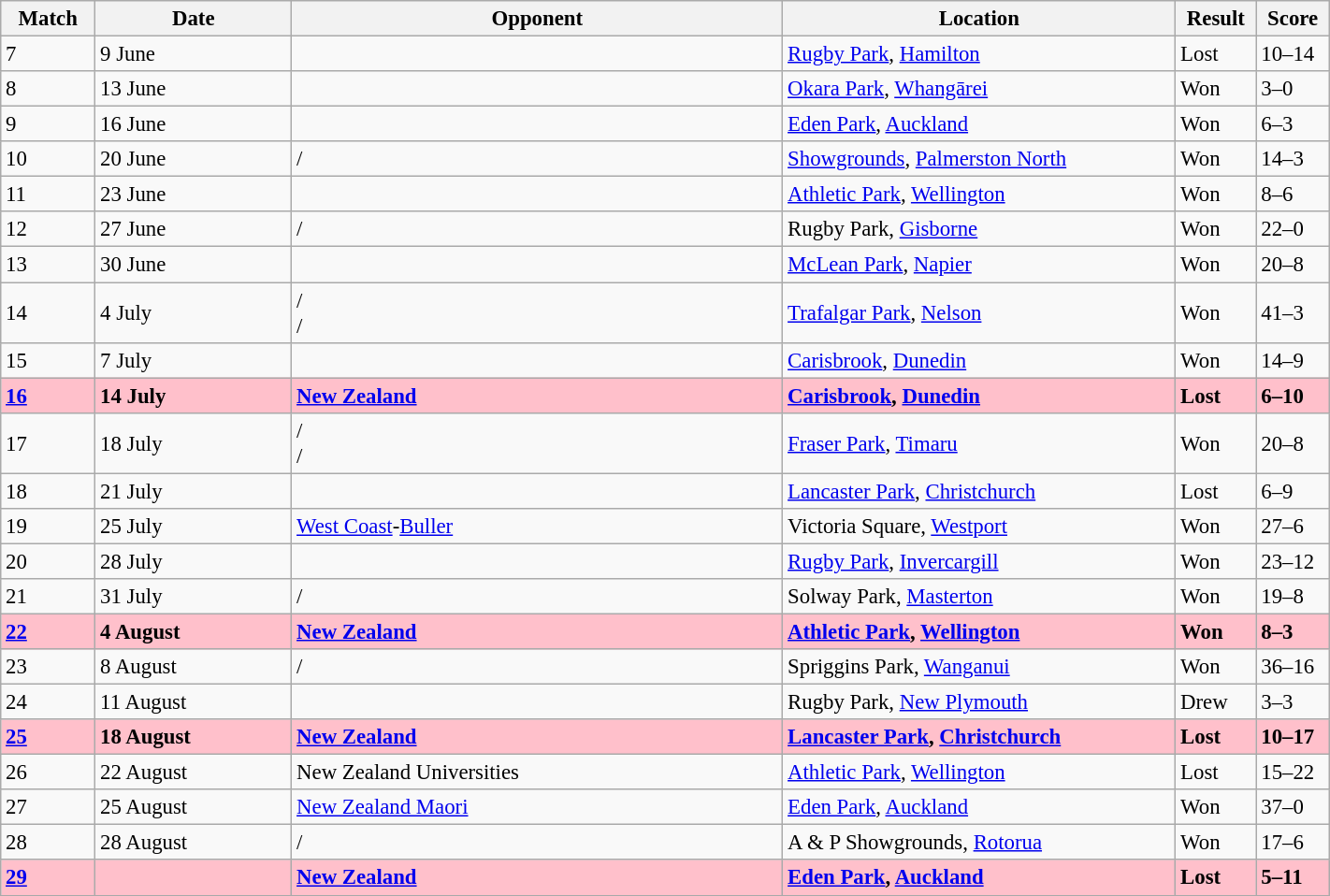<table class = "wikitable" style="width: 75%; font-size: 95%; border: 1px solid darkgray" cellpadding="4" cellspacing="0">
<tr>
<th scope="col" width="4%">Match</th>
<th scope="col" width="10%">Date</th>
<th scope="col" width="25%">Opponent</th>
<th scope="col" width="20%">Location</th>
<th scope="col" width="2%">Result</th>
<th scope="col" width="2%">Score</th>
</tr>
<tr>
<td>7</td>
<td>9 June</td>
<td></td>
<td><a href='#'>Rugby Park</a>, <a href='#'>Hamilton</a></td>
<td>Lost</td>
<td>10–14</td>
</tr>
<tr>
<td>8</td>
<td>13 June</td>
<td></td>
<td><a href='#'>Okara Park</a>, <a href='#'>Whangārei</a></td>
<td>Won</td>
<td>3–0</td>
</tr>
<tr>
<td>9</td>
<td>16 June</td>
<td></td>
<td><a href='#'>Eden Park</a>, <a href='#'>Auckland</a></td>
<td>Won</td>
<td>6–3</td>
</tr>
<tr>
<td>10</td>
<td>20 June</td>
<td> /<br></td>
<td><a href='#'>Showgrounds</a>, <a href='#'>Palmerston North</a></td>
<td>Won</td>
<td>14–3</td>
</tr>
<tr>
<td>11</td>
<td>23 June</td>
<td></td>
<td><a href='#'>Athletic Park</a>, <a href='#'>Wellington</a></td>
<td>Won</td>
<td>8–6</td>
</tr>
<tr>
<td>12</td>
<td>27 June</td>
<td> /<br></td>
<td>Rugby Park, <a href='#'>Gisborne</a></td>
<td>Won</td>
<td>22–0</td>
</tr>
<tr>
<td>13</td>
<td>30 June</td>
<td></td>
<td><a href='#'>McLean Park</a>, <a href='#'>Napier</a></td>
<td>Won</td>
<td>20–8</td>
</tr>
<tr>
<td>14</td>
<td>4 July</td>
<td> /<br> /<br></td>
<td><a href='#'>Trafalgar Park</a>, <a href='#'>Nelson</a></td>
<td>Won</td>
<td>41–3</td>
</tr>
<tr>
<td>15</td>
<td>7 July</td>
<td></td>
<td><a href='#'>Carisbrook</a>, <a href='#'>Dunedin</a></td>
<td>Won</td>
<td>14–9</td>
</tr>
<tr bgcolor=Pink>
<td><strong><a href='#'>16</a></strong></td>
<td><strong>14 July</strong></td>
<td> <strong><a href='#'>New Zealand</a></strong></td>
<td><strong><a href='#'>Carisbrook</a>, <a href='#'>Dunedin</a></strong></td>
<td><strong>Lost</strong></td>
<td><strong>6–10</strong></td>
</tr>
<tr>
<td>17</td>
<td>18 July</td>
<td> /<br> /<br></td>
<td><a href='#'>Fraser Park</a>, <a href='#'>Timaru</a></td>
<td>Won</td>
<td>20–8</td>
</tr>
<tr>
<td>18</td>
<td>21 July</td>
<td></td>
<td><a href='#'>Lancaster Park</a>, <a href='#'>Christchurch</a></td>
<td>Lost</td>
<td>6–9</td>
</tr>
<tr>
<td>19</td>
<td>25 July</td>
<td> <a href='#'>West Coast</a>-<a href='#'>Buller</a></td>
<td>Victoria Square, <a href='#'>Westport</a></td>
<td>Won</td>
<td>27–6</td>
</tr>
<tr>
<td>20</td>
<td>28 July</td>
<td></td>
<td><a href='#'>Rugby Park</a>, <a href='#'>Invercargill</a></td>
<td>Won</td>
<td>23–12</td>
</tr>
<tr>
<td>21</td>
<td>31 July</td>
<td> /<br></td>
<td>Solway Park, <a href='#'>Masterton</a></td>
<td>Won</td>
<td>19–8</td>
</tr>
<tr bgcolor=Pink>
<td><strong><a href='#'>22</a></strong></td>
<td><strong>4 August</strong></td>
<td> <strong><a href='#'>New Zealand</a></strong></td>
<td><strong><a href='#'>Athletic Park</a>, <a href='#'>Wellington</a></strong></td>
<td><strong>Won</strong></td>
<td><strong>8–3</strong></td>
</tr>
<tr>
<td>23</td>
<td>8 August</td>
<td> /<br></td>
<td>Spriggins Park, <a href='#'>Wanganui</a></td>
<td>Won</td>
<td>36–16</td>
</tr>
<tr>
<td>24</td>
<td>11 August</td>
<td></td>
<td>Rugby Park, <a href='#'>New Plymouth</a></td>
<td>Drew</td>
<td>3–3</td>
</tr>
<tr bgcolor=Pink>
<td><strong><a href='#'>25</a></strong></td>
<td><strong>18 August</strong></td>
<td> <strong><a href='#'>New Zealand</a></strong></td>
<td><strong><a href='#'>Lancaster Park</a>, <a href='#'>Christchurch</a></strong></td>
<td><strong>Lost</strong></td>
<td><strong>10–17</strong></td>
</tr>
<tr>
<td>26</td>
<td>22 August</td>
<td>New Zealand Universities</td>
<td><a href='#'>Athletic Park</a>, <a href='#'>Wellington</a></td>
<td>Lost</td>
<td>15–22</td>
</tr>
<tr>
<td>27</td>
<td>25 August</td>
<td> <a href='#'>New Zealand Maori</a></td>
<td><a href='#'>Eden Park</a>, <a href='#'>Auckland</a></td>
<td>Won</td>
<td>37–0</td>
</tr>
<tr>
<td>28</td>
<td>28 August</td>
<td> /<br></td>
<td>A & P Showgrounds, <a href='#'>Rotorua</a></td>
<td>Won</td>
<td>17–6</td>
</tr>
<tr bgcolor=Pink>
<td><strong><a href='#'>29</a></strong></td>
<td></td>
<td> <strong><a href='#'>New Zealand</a></strong></td>
<td><strong><a href='#'>Eden Park</a>, <a href='#'>Auckland</a></strong></td>
<td><strong>Lost</strong></td>
<td><strong>5–11</strong></td>
</tr>
<tr>
</tr>
</table>
